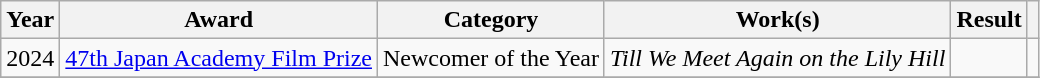<table class="wikitable sortable">
<tr>
<th>Year</th>
<th>Award</th>
<th>Category</th>
<th>Work(s)</th>
<th>Result</th>
<th class="unsortable"></th>
</tr>
<tr>
<td>2024</td>
<td><a href='#'>47th Japan Academy Film Prize</a></td>
<td>Newcomer of the Year</td>
<td><em>Till We Meet Again on the Lily Hill</em></td>
<td></td>
<td></td>
</tr>
<tr>
</tr>
</table>
